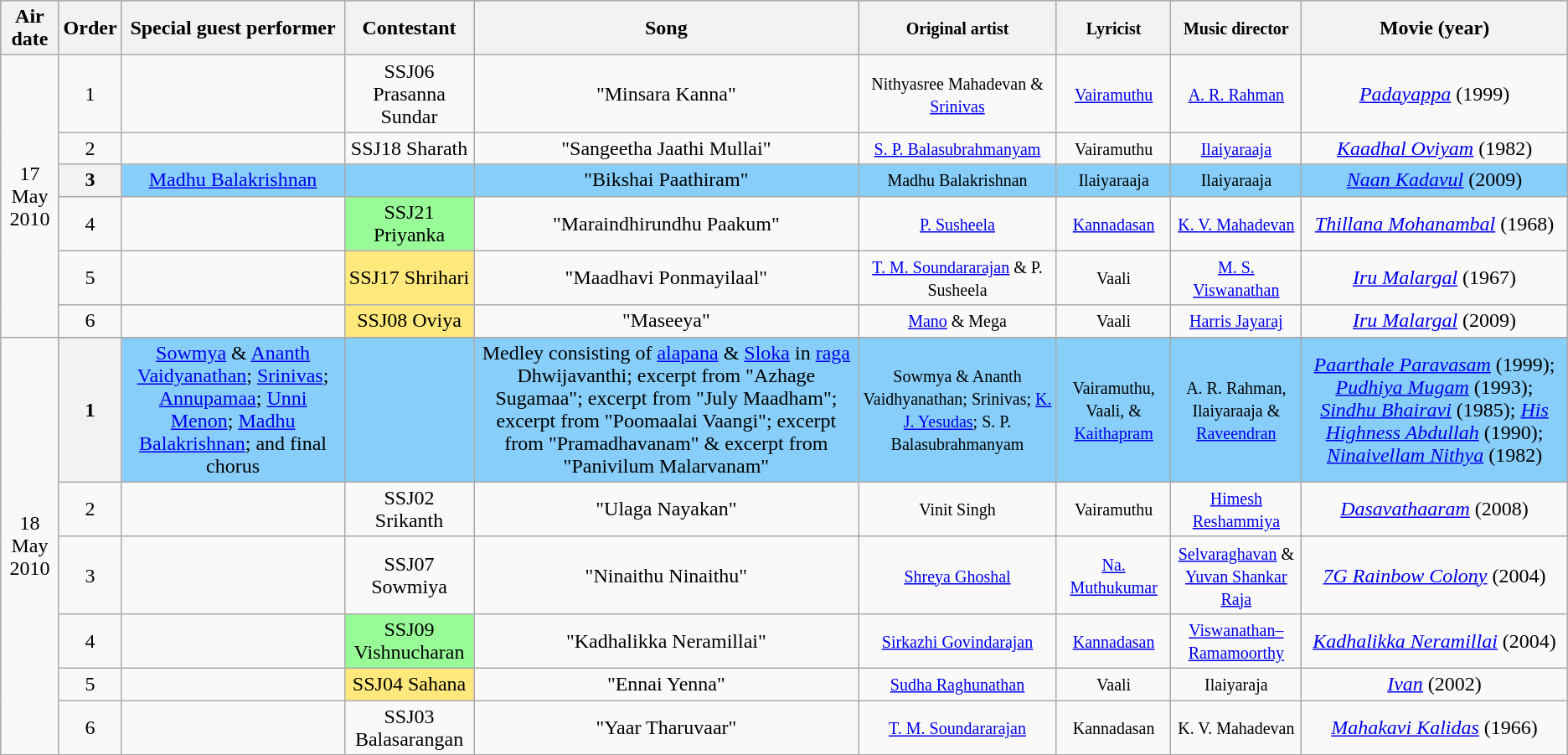<table class="wikitable sortable sticky-header" style="text-align: center; width: auto;">
<tr style="background:lightgrey; text-align:center;">
<th>Air date</th>
<th>Order</th>
<th>Special guest performer</th>
<th>Contestant</th>
<th>Song</th>
<th><small>Original artist</small></th>
<th><small>Lyricist</small></th>
<th><small>Music director</small></th>
<th>Movie (year)</th>
</tr>
<tr>
<td rowspan=6>17 May 2010</td>
<td>1</td>
<td></td>
<td>SSJ06 Prasanna Sundar</td>
<td>"Minsara Kanna"</td>
<td><small>Nithyasree Mahadevan & <a href='#'>Srinivas</a></small></td>
<td><small><a href='#'>Vairamuthu</a></small></td>
<td><small><a href='#'>A. R. Rahman</a></small></td>
<td><em><a href='#'>Padayappa</a></em> (1999)</td>
</tr>
<tr>
<td>2</td>
<td></td>
<td>SSJ18 Sharath</td>
<td>"Sangeetha Jaathi Mullai"</td>
<td><small><a href='#'>S. P. Balasubrahmanyam</a></small></td>
<td><small>Vairamuthu</small></td>
<td><small><a href='#'>Ilaiyaraaja</a></small></td>
<td><em><a href='#'>Kaadhal Oviyam</a></em> (1982)</td>
</tr>
<tr style="background:lightskyblue">
<th scope="row">3</th>
<td><a href='#'>Madhu Balakrishnan</a></td>
<td></td>
<td>"Bikshai Paathiram"</td>
<td><small>Madhu Balakrishnan</small></td>
<td><small>Ilaiyaraaja</small></td>
<td><small>Ilaiyaraaja</small></td>
<td><em><a href='#'>Naan Kadavul</a></em> (2009)</td>
</tr>
<tr>
<td>4</td>
<td></td>
<td style="background:palegreen">SSJ21 Priyanka</td>
<td>"Maraindhirundhu Paakum"</td>
<td><small><a href='#'>P. Susheela</a></small></td>
<td><small><a href='#'>Kannadasan</a></small></td>
<td><small><a href='#'>K. V. Mahadevan</a></small></td>
<td><em><a href='#'>Thillana Mohanambal</a></em> (1968)</td>
</tr>
<tr>
<td>5</td>
<td></td>
<td style="background:#ffe87c;">SSJ17 Shrihari</td>
<td>"Maadhavi Ponmayilaal"</td>
<td><small><a href='#'>T. M. Soundararajan</a> & P. Susheela</small></td>
<td><small>Vaali</small></td>
<td><small><a href='#'>M. S. Viswanathan</a></small></td>
<td><em><a href='#'>Iru Malargal</a></em> (1967)</td>
</tr>
<tr>
<td>6</td>
<td></td>
<td style="background:#ffe87c;">SSJ08 Oviya</td>
<td>"Maseeya"</td>
<td><small><a href='#'>Mano</a> & Mega</small></td>
<td><small>Vaali</small></td>
<td><small><a href='#'>Harris Jayaraj</a></small></td>
<td><em><a href='#'>Iru Malargal</a></em> (2009)</td>
</tr>
<tr>
<td rowspan=7>18 May 2010</td>
</tr>
<tr style="background:lightskyblue">
<th scope="row">1</th>
<td><a href='#'>Sowmya</a> & <a href='#'>Ananth Vaidyanathan</a>; <a href='#'>Srinivas</a>; <a href='#'>Annupamaa</a>; <a href='#'>Unni Menon</a>; <a href='#'>Madhu Balakrishnan</a>; and final chorus</td>
<td></td>
<td>Medley consisting of <a href='#'>alapana</a> & <a href='#'>Sloka</a> in <a href='#'>raga</a> Dhwijavanthi; excerpt from "Azhage Sugamaa"; excerpt from "July Maadham"; excerpt from "Poomaalai Vaangi"; excerpt from "Pramadhavanam" & excerpt from "Panivilum Malarvanam"</td>
<td><small>Sowmya & Ananth Vaidhyanathan; Srinivas; <a href='#'>K. J. Yesudas</a>; S. P. Balasubrahmanyam</small></td>
<td><small> Vairamuthu, Vaali, & <a href='#'>Kaithapram</a></small></td>
<td><small>A. R. Rahman, Ilaiyaraaja & <a href='#'>Raveendran</a></small></td>
<td><em><a href='#'>Paarthale Paravasam</a></em> (1999); <em><a href='#'>Pudhiya Mugam</a></em> (1993); <em><a href='#'>Sindhu Bhairavi</a></em> (1985); <em><a href='#'>His Highness Abdullah</a></em> (1990); <em><a href='#'>Ninaivellam Nithya</a></em> (1982)</td>
</tr>
<tr>
<td>2</td>
<td></td>
<td>SSJ02 Srikanth</td>
<td>"Ulaga Nayakan"</td>
<td><small>Vinit Singh</small></td>
<td><small>Vairamuthu</small></td>
<td><small><a href='#'>Himesh Reshammiya</a></small></td>
<td><em><a href='#'>Dasavathaaram</a></em> (2008)</td>
</tr>
<tr>
<td>3</td>
<td></td>
<td>SSJ07 Sowmiya</td>
<td>"Ninaithu Ninaithu"</td>
<td><small><a href='#'>Shreya Ghoshal</a></small></td>
<td><small><a href='#'>Na. Muthukumar</a></small></td>
<td><small><a href='#'>Selvaraghavan</a> & <a href='#'>Yuvan Shankar Raja</a></small></td>
<td><em><a href='#'>7G Rainbow Colony</a></em> (2004)</td>
</tr>
<tr>
<td>4</td>
<td></td>
<td style="background:palegreen">SSJ09 Vishnucharan</td>
<td>"Kadhalikka Neramillai"</td>
<td><small><a href='#'>Sirkazhi Govindarajan</a></small></td>
<td><small><a href='#'>Kannadasan</a></small></td>
<td><small><a href='#'>Viswanathan–Ramamoorthy</a></small></td>
<td><em><a href='#'>Kadhalikka Neramillai</a></em> (2004)</td>
</tr>
<tr>
<td>5</td>
<td></td>
<td style="background:#ffe87c;">SSJ04 Sahana</td>
<td>"Ennai Yenna"</td>
<td><small><a href='#'>Sudha Raghunathan</a></small></td>
<td><small>Vaali</small></td>
<td><small>Ilaiyaraja</small></td>
<td><em><a href='#'>Ivan</a></em> (2002)</td>
</tr>
<tr>
<td>6</td>
<td></td>
<td>SSJ03 Balasarangan</td>
<td>"Yaar Tharuvaar"</td>
<td><small><a href='#'>T. M. Soundararajan</a></small></td>
<td><small>Kannadasan</small></td>
<td><small>K. V. Mahadevan</small></td>
<td><em><a href='#'>Mahakavi Kalidas</a></em> (1966)</td>
</tr>
</table>
